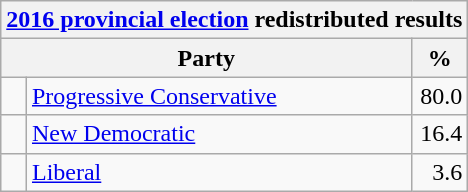<table class="wikitable">
<tr>
<th colspan="4"><a href='#'>2016 provincial election</a> redistributed results</th>
</tr>
<tr>
<th bgcolor="#DDDDFF" width="130px" colspan="2">Party</th>
<th bgcolor="#DDDDFF" width="30px">%</th>
</tr>
<tr>
<td> </td>
<td><a href='#'>Progressive Conservative</a></td>
<td align=right>80.0</td>
</tr>
<tr>
<td> </td>
<td><a href='#'>New Democratic</a></td>
<td align=right>16.4</td>
</tr>
<tr>
<td> </td>
<td><a href='#'>Liberal</a></td>
<td align=right>3.6</td>
</tr>
</table>
